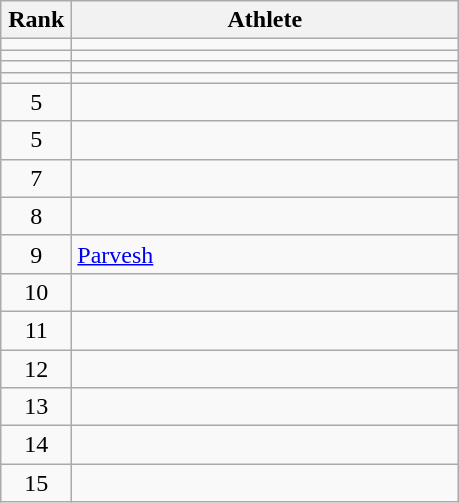<table class="wikitable" style="text-align: center;">
<tr>
<th width=40>Rank</th>
<th width=250>Athlete</th>
</tr>
<tr>
<td></td>
<td align="left"></td>
</tr>
<tr>
<td></td>
<td align="left"></td>
</tr>
<tr>
<td></td>
<td align="left"></td>
</tr>
<tr>
<td></td>
<td align="left"></td>
</tr>
<tr>
<td>5</td>
<td align="left"></td>
</tr>
<tr>
<td>5</td>
<td align="left"></td>
</tr>
<tr>
<td>7</td>
<td align="left"></td>
</tr>
<tr>
<td>8</td>
<td align="left"></td>
</tr>
<tr>
<td>9</td>
<td align="left"> <a href='#'>Parvesh</a> </td>
</tr>
<tr>
<td>10</td>
<td align="left"></td>
</tr>
<tr>
<td>11</td>
<td align="left"></td>
</tr>
<tr>
<td>12</td>
<td align="left"></td>
</tr>
<tr>
<td>13</td>
<td align="left"></td>
</tr>
<tr>
<td>14</td>
<td align="left"></td>
</tr>
<tr>
<td>15</td>
<td align="left"></td>
</tr>
</table>
